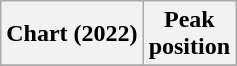<table class="wikitable plainrowheaders" border="1">
<tr>
<th scope="col">Chart (2022)</th>
<th scope="col">Peak<br>position</th>
</tr>
<tr>
</tr>
</table>
